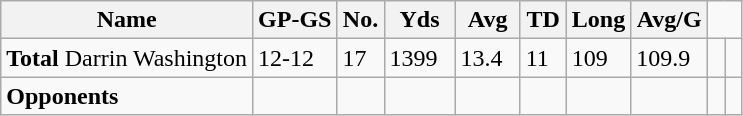<table class="wikitable" style="white-space:nowrap;">
<tr>
<th>Name</th>
<th>GP-GS</th>
<th>No.</th>
<th>Yds</th>
<th>Avg</th>
<th>TD</th>
<th>Long</th>
<th>Avg/G</th>
</tr>
<tr>
<td><strong>Total</strong> Darrin Washington</td>
<td>12-12  </td>
<td>17  </td>
<td>1399  </td>
<td>13.4  </td>
<td>11  </td>
<td>109  </td>
<td>109.9  </td>
<td> </td>
<td> </td>
</tr>
<tr>
<td><strong>Opponents</strong></td>
<td> </td>
<td> </td>
<td> </td>
<td> </td>
<td> </td>
<td> </td>
<td> </td>
<td> </td>
<td> </td>
</tr>
</table>
